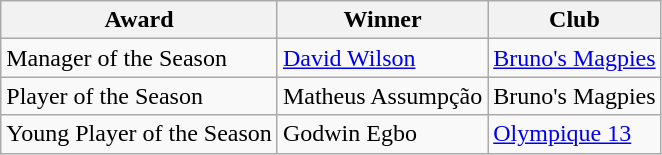<table class="wikitable">
<tr>
<th>Award</th>
<th>Winner</th>
<th>Club</th>
</tr>
<tr>
<td>Manager of the Season</td>
<td> <a href='#'>David Wilson</a></td>
<td><a href='#'>Bruno's Magpies</a></td>
</tr>
<tr>
<td>Player of the Season</td>
<td> Matheus Assumpção</td>
<td>Bruno's Magpies</td>
</tr>
<tr>
<td>Young Player of the Season</td>
<td> Godwin Egbo</td>
<td><a href='#'>Olympique 13</a></td>
</tr>
</table>
